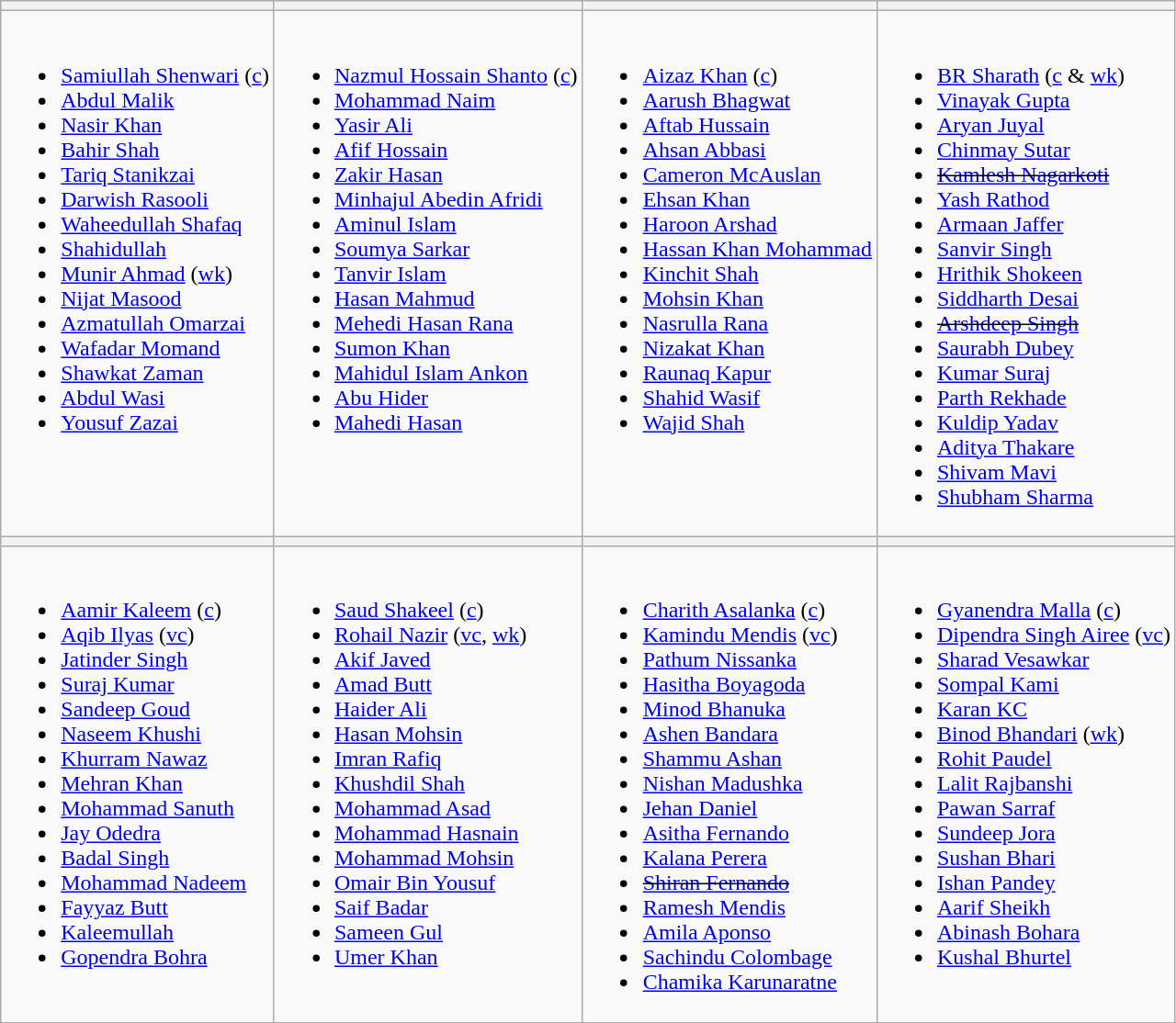<table class="wikitable">
<tr>
<th></th>
<th></th>
<th></th>
<th></th>
</tr>
<tr>
<td valign=top><br><ul><li><a href='#'>Samiullah Shenwari</a> (<a href='#'>c</a>)</li><li><a href='#'>Abdul Malik</a></li><li><a href='#'>Nasir Khan</a></li><li><a href='#'>Bahir Shah</a></li><li><a href='#'>Tariq Stanikzai</a></li><li><a href='#'>Darwish Rasooli</a></li><li><a href='#'>Waheedullah Shafaq</a></li><li><a href='#'>Shahidullah</a></li><li><a href='#'>Munir Ahmad</a> (<a href='#'>wk</a>)</li><li><a href='#'>Nijat Masood</a></li><li><a href='#'>Azmatullah Omarzai</a></li><li><a href='#'>Wafadar Momand</a></li><li><a href='#'>Shawkat Zaman</a></li><li><a href='#'>Abdul Wasi</a></li><li><a href='#'>Yousuf Zazai</a></li></ul></td>
<td valign=top><br><ul><li><a href='#'>Nazmul Hossain Shanto</a> (<a href='#'>c</a>)</li><li><a href='#'>Mohammad Naim</a></li><li><a href='#'>Yasir Ali</a></li><li><a href='#'>Afif Hossain</a></li><li><a href='#'>Zakir Hasan</a></li><li><a href='#'>Minhajul Abedin Afridi</a></li><li><a href='#'>Aminul Islam</a></li><li><a href='#'>Soumya Sarkar</a></li><li><a href='#'>Tanvir Islam</a></li><li><a href='#'>Hasan Mahmud</a></li><li><a href='#'>Mehedi Hasan Rana</a></li><li><a href='#'>Sumon Khan</a></li><li><a href='#'>Mahidul Islam Ankon</a></li><li><a href='#'>Abu Hider</a></li><li><a href='#'>Mahedi Hasan</a></li></ul></td>
<td valign=top><br><ul><li><a href='#'>Aizaz Khan</a> (<a href='#'>c</a>)</li><li><a href='#'>Aarush Bhagwat</a></li><li><a href='#'>Aftab Hussain</a></li><li><a href='#'>Ahsan Abbasi</a></li><li><a href='#'>Cameron McAuslan</a></li><li><a href='#'>Ehsan Khan</a></li><li><a href='#'>Haroon Arshad</a></li><li><a href='#'>Hassan Khan Mohammad</a></li><li><a href='#'>Kinchit Shah</a></li><li><a href='#'>Mohsin Khan</a></li><li><a href='#'>Nasrulla Rana</a></li><li><a href='#'>Nizakat Khan</a></li><li><a href='#'>Raunaq Kapur</a></li><li><a href='#'>Shahid Wasif</a></li><li><a href='#'>Wajid Shah</a></li></ul></td>
<td valign=top><br><ul><li><a href='#'>BR Sharath</a> (<a href='#'>c</a> & <a href='#'>wk</a>)</li><li><a href='#'>Vinayak Gupta</a></li><li><a href='#'>Aryan Juyal</a></li><li><a href='#'>Chinmay Sutar</a></li><li><s><a href='#'>Kamlesh Nagarkoti</a></s></li><li><a href='#'>Yash Rathod</a></li><li><a href='#'>Armaan Jaffer</a></li><li><a href='#'>Sanvir Singh</a></li><li><a href='#'>Hrithik Shokeen</a></li><li><a href='#'>Siddharth Desai</a></li><li><s><a href='#'>Arshdeep Singh</a></s></li><li><a href='#'>Saurabh Dubey</a></li><li><a href='#'>Kumar Suraj</a></li><li><a href='#'>Parth Rekhade</a></li><li><a href='#'>Kuldip Yadav</a></li><li><a href='#'>Aditya Thakare</a></li><li><a href='#'>Shivam Mavi</a></li><li><a href='#'>Shubham Sharma</a></li></ul></td>
</tr>
<tr>
<th></th>
<th></th>
<th></th>
<th></th>
</tr>
<tr>
<td valign=top><br><ul><li><a href='#'>Aamir Kaleem</a> (<a href='#'>c</a>)</li><li><a href='#'>Aqib Ilyas</a> (<a href='#'>vc</a>)</li><li><a href='#'>Jatinder Singh</a></li><li><a href='#'>Suraj Kumar</a></li><li><a href='#'>Sandeep Goud</a></li><li><a href='#'>Naseem Khushi</a></li><li><a href='#'>Khurram Nawaz</a></li><li><a href='#'>Mehran Khan</a></li><li><a href='#'>Mohammad Sanuth</a></li><li><a href='#'>Jay Odedra</a></li><li><a href='#'>Badal Singh</a></li><li><a href='#'>Mohammad Nadeem</a></li><li><a href='#'>Fayyaz Butt</a></li><li><a href='#'>Kaleemullah</a></li><li><a href='#'>Gopendra Bohra</a></li></ul></td>
<td valign=top><br><ul><li><a href='#'>Saud Shakeel</a> (<a href='#'>c</a>)</li><li><a href='#'>Rohail Nazir</a> (<a href='#'>vc</a>, <a href='#'>wk</a>)</li><li><a href='#'>Akif Javed</a></li><li><a href='#'>Amad Butt</a></li><li><a href='#'>Haider Ali</a></li><li><a href='#'>Hasan Mohsin</a></li><li><a href='#'>Imran Rafiq</a></li><li><a href='#'>Khushdil Shah</a></li><li><a href='#'>Mohammad Asad</a></li><li><a href='#'>Mohammad Hasnain</a></li><li><a href='#'>Mohammad Mohsin</a></li><li><a href='#'>Omair Bin Yousuf</a></li><li><a href='#'>Saif Badar</a></li><li><a href='#'>Sameen Gul</a></li><li><a href='#'>Umer Khan</a></li></ul></td>
<td valign=top><br><ul><li><a href='#'>Charith Asalanka</a> (<a href='#'>c</a>)</li><li><a href='#'>Kamindu Mendis</a> (<a href='#'>vc</a>)</li><li><a href='#'>Pathum Nissanka</a></li><li><a href='#'>Hasitha Boyagoda</a></li><li><a href='#'>Minod Bhanuka</a></li><li><a href='#'>Ashen Bandara</a></li><li><a href='#'>Shammu Ashan</a></li><li><a href='#'>Nishan Madushka</a></li><li><a href='#'>Jehan Daniel</a></li><li><a href='#'>Asitha Fernando</a></li><li><a href='#'>Kalana Perera</a></li><li><s><a href='#'>Shiran Fernando</a></s></li><li><a href='#'>Ramesh Mendis</a></li><li><a href='#'>Amila Aponso</a></li><li><a href='#'>Sachindu Colombage</a></li><li><a href='#'>Chamika Karunaratne</a></li></ul></td>
<td valign=top><br><ul><li><a href='#'>Gyanendra Malla</a> (<a href='#'>c</a>)</li><li><a href='#'>Dipendra Singh Airee</a> (<a href='#'>vc</a>)</li><li><a href='#'>Sharad Vesawkar</a></li><li><a href='#'>Sompal Kami</a></li><li><a href='#'>Karan KC</a></li><li><a href='#'>Binod Bhandari</a> (<a href='#'>wk</a>)</li><li><a href='#'>Rohit Paudel</a></li><li><a href='#'>Lalit Rajbanshi</a></li><li><a href='#'>Pawan Sarraf</a></li><li><a href='#'>Sundeep Jora</a></li><li><a href='#'>Sushan Bhari</a></li><li><a href='#'>Ishan Pandey</a></li><li><a href='#'>Aarif Sheikh</a></li><li><a href='#'>Abinash Bohara</a></li><li><a href='#'>Kushal Bhurtel</a></li></ul></td>
</tr>
</table>
